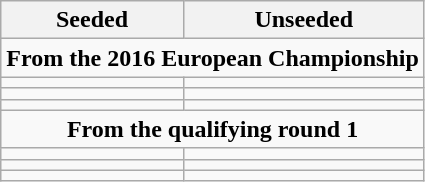<table class="wikitable">
<tr>
<th>Seeded</th>
<th>Unseeded</th>
</tr>
<tr>
<td colspan=2 align=center><strong>From the 2016 European Championship</strong></td>
</tr>
<tr>
<td></td>
<td></td>
</tr>
<tr>
<td></td>
<td></td>
</tr>
<tr>
<td></td>
<td></td>
</tr>
<tr>
<td colspan=2 align=center><strong>From the qualifying round 1</strong></td>
</tr>
<tr>
<td></td>
<td></td>
</tr>
<tr>
<td></td>
<td></td>
</tr>
<tr>
<td></td>
<td></td>
</tr>
</table>
